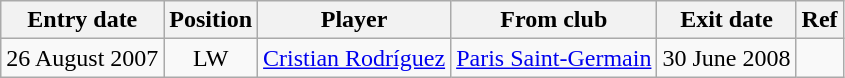<table class="wikitable sortable">
<tr>
<th>Entry date</th>
<th>Position</th>
<th>Player</th>
<th>From club</th>
<th>Exit date</th>
<th>Ref</th>
</tr>
<tr>
<td>26 August 2007</td>
<td style="text-align:center;">LW</td>
<td style="text-align:left;"><a href='#'>Cristian Rodríguez</a></td>
<td style="text-align:left;"><a href='#'>Paris Saint-Germain</a></td>
<td>30 June 2008</td>
<td></td>
</tr>
</table>
